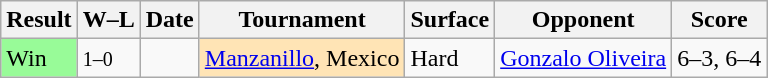<table class="sortable wikitable nowrap">
<tr>
<th>Result</th>
<th class="unsortable">W–L</th>
<th>Date</th>
<th>Tournament</th>
<th>Surface</th>
<th>Opponent</th>
<th class="unsortable">Score</th>
</tr>
<tr>
<td style="background:#98FB98">Win</td>
<td><small>1–0</small></td>
<td><a href='#'></a></td>
<td style="background:moccasin;"><a href='#'>Manzanillo</a>, Mexico</td>
<td>Hard</td>
<td> <a href='#'>Gonzalo Oliveira</a></td>
<td>6–3, 6–4</td>
</tr>
</table>
